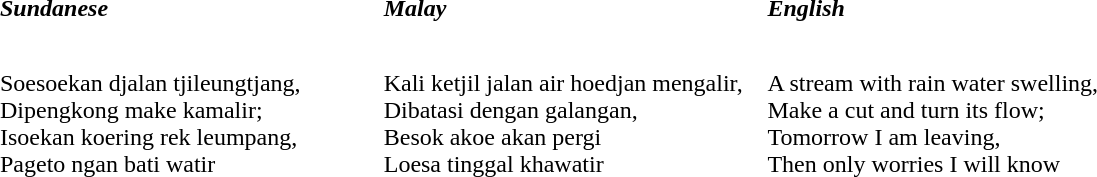<table cellpadding=6>
<tr>
<td style="width:33%;"><strong><em>Sundanese</em></strong></td>
<td style="width:33%;"><strong><em>Malay</em></strong></td>
<td style="width:33%;"><strong><em>English</em></strong></td>
</tr>
<tr style="vertical-align:top; white-space:nowrap;">
<td style="width:33%;"><br>Soesoekan djalan tjileungtjang,<br>
Dipengkong make kamalir;<br>
Isoekan koering rek leumpang,<br>
Pageto ngan bati watir</td>
<td style="width:33%;"><br>Kali ketjil jalan air hoedjan mengalir,<br>
Dibatasi dengan galangan,<br>
Besok akoe akan pergi<br>
Loesa tinggal khawatir</td>
<td style="width:33%;"><br>A stream with rain water swelling,<br>
Make a cut and turn its flow;<br>
Tomorrow I am leaving,<br>
Then only worries I will know</td>
</tr>
</table>
